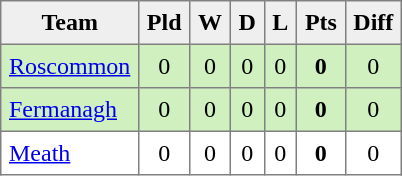<table style=border-collapse:collapse border=1 cellspacing=0 cellpadding=5>
<tr align=center bgcolor=#efefef>
<th>Team</th>
<th>Pld</th>
<th>W</th>
<th>D</th>
<th>L</th>
<th>Pts</th>
<th>Diff</th>
</tr>
<tr align=center style="background:#D0F0C0;">
<td style="text-align:left;"> <a href='#'>Roscommon</a></td>
<td>0</td>
<td>0</td>
<td>0</td>
<td>0</td>
<td><strong>0</strong></td>
<td>0</td>
</tr>
<tr align=center style="background:#D0F0C0;">
<td style="text-align:left;"> <a href='#'>Fermanagh</a></td>
<td>0</td>
<td>0</td>
<td>0</td>
<td>0</td>
<td><strong>0</strong></td>
<td>0</td>
</tr>
<tr align=center style="background:#FFFFFF;">
<td style="text-align:left;"> <a href='#'>Meath</a></td>
<td>0</td>
<td>0</td>
<td>0</td>
<td>0</td>
<td><strong>0</strong></td>
<td>0</td>
</tr>
</table>
